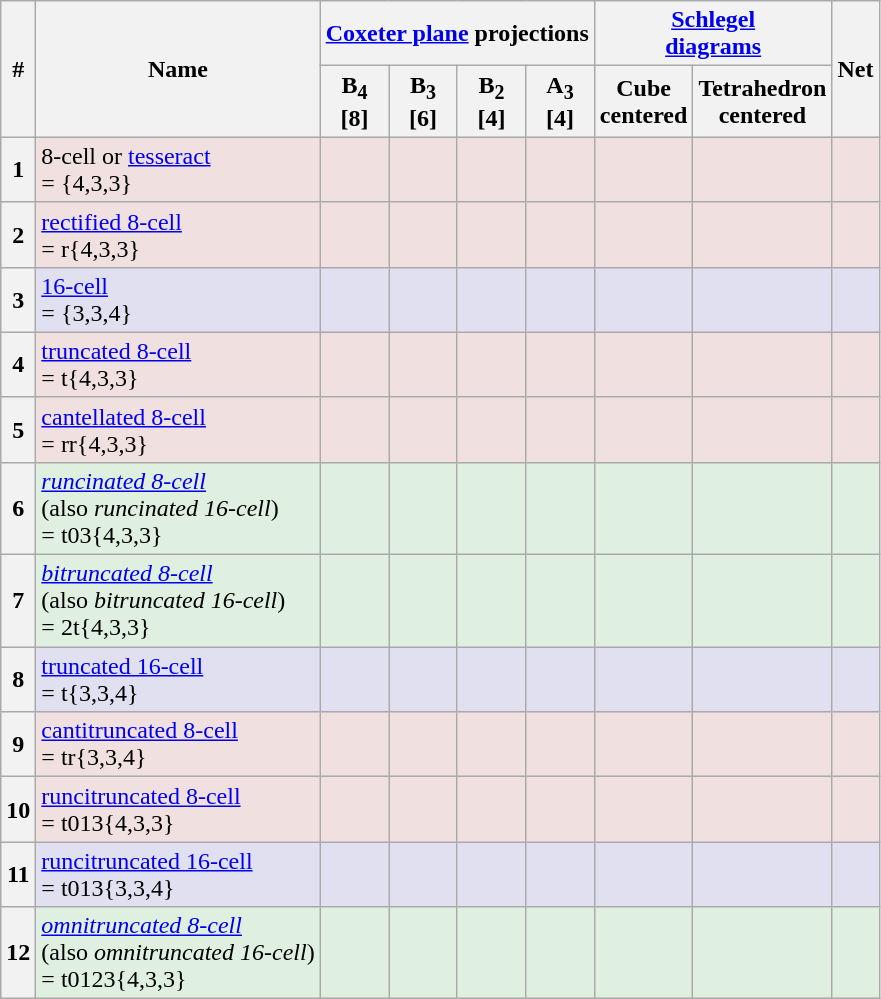<table class="wikitable">
<tr>
<th rowspan=2>#</th>
<th rowspan=2>Name</th>
<th colspan=4><a href='#'>Coxeter plane</a> projections</th>
<th colspan=2><a href='#'>Schlegel<br>diagrams</a></th>
<th rowspan=2>Net</th>
</tr>
<tr>
<th>B<sub>4</sub><br>[8]</th>
<th>B<sub>3</sub><br>[6]</th>
<th>B<sub>2</sub><br>[4]</th>
<th>A<sub>3</sub><br>[4]</th>
<th>Cube<br>centered</th>
<th>Tetrahedron<br>centered</th>
</tr>
<tr BGCOLOR="#f0e0e0">
<th>1</th>
<td>8-cell or <a href='#'>tesseract</a><br> = {4,3,3}</td>
<td></td>
<td></td>
<td></td>
<td></td>
<td></td>
<td></td>
<td></td>
</tr>
<tr BGCOLOR="#f0e0e0">
<th>2</th>
<td><a href='#'>rectified 8-cell</a><br> = r{4,3,3}</td>
<td></td>
<td></td>
<td></td>
<td></td>
<td></td>
<td></td>
<td></td>
</tr>
<tr BGCOLOR="#e0e0f0">
<th>3</th>
<td><a href='#'>16-cell</a><br> = {3,3,4}</td>
<td></td>
<td></td>
<td></td>
<td></td>
<td></td>
<td></td>
<td></td>
</tr>
<tr BGCOLOR="#f0e0e0">
<th>4</th>
<td><a href='#'>truncated 8-cell</a><br> = t{4,3,3}</td>
<td></td>
<td></td>
<td></td>
<td></td>
<td></td>
<td></td>
<td></td>
</tr>
<tr BGCOLOR="#f0e0e0">
<th>5</th>
<td><a href='#'>cantellated 8-cell</a><br> = rr{4,3,3}</td>
<td></td>
<td></td>
<td></td>
<td></td>
<td></td>
<td></td>
<td></td>
</tr>
<tr BGCOLOR="#e0f0e0">
<th>6</th>
<td><em><a href='#'>runcinated 8-cell</a></em><br>(also <em>runcinated 16-cell</em>)<br> = t03{4,3,3}</td>
<td></td>
<td></td>
<td></td>
<td></td>
<td></td>
<td></td>
<td></td>
</tr>
<tr BGCOLOR="#e0f0e0">
<th>7</th>
<td><em><a href='#'>bitruncated 8-cell</a></em><br>(also <em>bitruncated 16-cell</em>)<br> = 2t{4,3,3}</td>
<td></td>
<td></td>
<td></td>
<td></td>
<td></td>
<td></td>
<td></td>
</tr>
<tr BGCOLOR="#e0e0f0">
<th>8</th>
<td><a href='#'>truncated 16-cell</a><br> = t{3,3,4}</td>
<td></td>
<td></td>
<td></td>
<td></td>
<td></td>
<td></td>
<td></td>
</tr>
<tr BGCOLOR="#f0e0e0">
<th>9</th>
<td><a href='#'>cantitruncated 8-cell</a><br> = tr{3,3,4}</td>
<td></td>
<td></td>
<td></td>
<td></td>
<td></td>
<td></td>
<td></td>
</tr>
<tr BGCOLOR="#f0e0e0">
<th>10</th>
<td><a href='#'>runcitruncated 8-cell</a><br> = t013{4,3,3}</td>
<td></td>
<td></td>
<td></td>
<td></td>
<td></td>
<td></td>
<td></td>
</tr>
<tr BGCOLOR="#e0e0f0">
<th>11</th>
<td><a href='#'>runcitruncated 16-cell</a><br> = t013{3,3,4}</td>
<td></td>
<td></td>
<td></td>
<td></td>
<td></td>
<td></td>
<td></td>
</tr>
<tr BGCOLOR="#e0f0e0">
<th>12</th>
<td><em><a href='#'>omnitruncated 8-cell</a></em><br>(also <em>omnitruncated 16-cell</em>)<br> = t0123{4,3,3}</td>
<td></td>
<td></td>
<td></td>
<td></td>
<td></td>
<td></td>
<td></td>
</tr>
</table>
